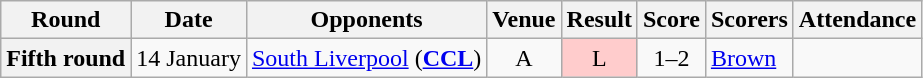<table class="wikitable" style="text-align:center">
<tr>
<th>Round</th>
<th>Date</th>
<th>Opponents</th>
<th>Venue</th>
<th>Result</th>
<th>Score</th>
<th>Scorers</th>
<th>Attendance</th>
</tr>
<tr>
<th>Fifth round</th>
<td>14 January</td>
<td><a href='#'>South Liverpool</a> (<strong><a href='#'>CCL</a></strong>)</td>
<td>A</td>
<td style="background-color:#FFCCCC">L</td>
<td>1–2</td>
<td align="left"><a href='#'>Brown</a></td>
<td></td>
</tr>
</table>
